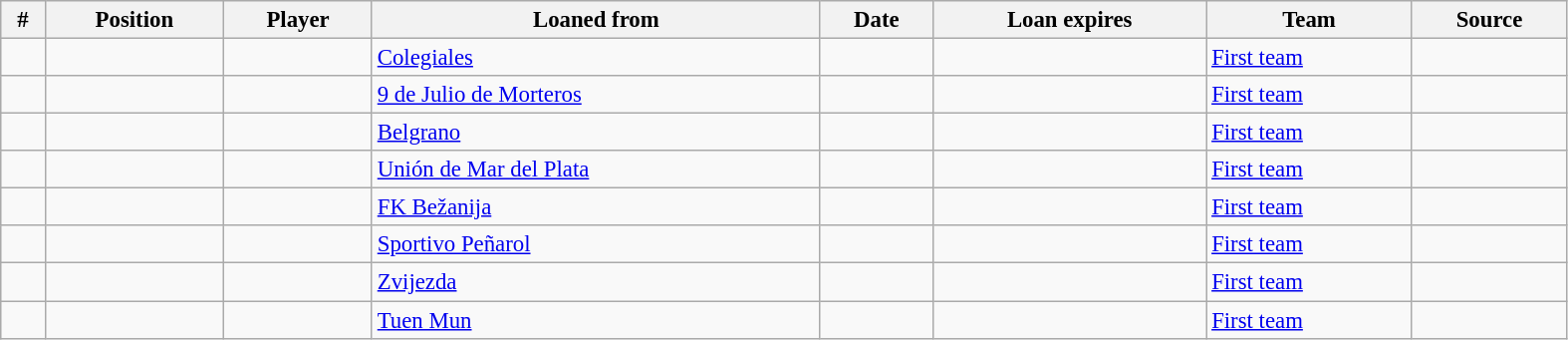<table width=83% class="wikitable sortable" style="text-align:center; font-size:95%; text-align:left">
<tr>
<th><strong>#</strong></th>
<th><strong>Position </strong></th>
<th><strong>Player </strong></th>
<th><strong>Loaned from</strong></th>
<th><strong>Date </strong></th>
<th><strong>Loan expires </strong></th>
<th><strong>Team</strong></th>
<th><strong>Source</strong></th>
</tr>
<tr>
<td></td>
<td></td>
<td></td>
<td> <a href='#'>Colegiales</a></td>
<td></td>
<td></td>
<td><a href='#'>First team</a></td>
<td></td>
</tr>
<tr>
<td></td>
<td></td>
<td></td>
<td> <a href='#'>9 de Julio de Morteros</a></td>
<td></td>
<td></td>
<td><a href='#'>First team</a></td>
<td></td>
</tr>
<tr>
<td></td>
<td></td>
<td></td>
<td> <a href='#'>Belgrano</a></td>
<td></td>
<td></td>
<td><a href='#'>First team</a></td>
<td></td>
</tr>
<tr>
<td></td>
<td></td>
<td></td>
<td> <a href='#'>Unión de Mar del Plata</a></td>
<td></td>
<td></td>
<td><a href='#'>First team</a></td>
<td></td>
</tr>
<tr>
<td></td>
<td></td>
<td></td>
<td> <a href='#'>FK Bežanija</a></td>
<td></td>
<td></td>
<td><a href='#'>First team</a></td>
<td></td>
</tr>
<tr>
<td></td>
<td></td>
<td></td>
<td> <a href='#'>Sportivo Peñarol</a></td>
<td></td>
<td></td>
<td><a href='#'>First team</a></td>
<td></td>
</tr>
<tr>
<td></td>
<td></td>
<td></td>
<td> <a href='#'>Zvijezda</a></td>
<td></td>
<td></td>
<td><a href='#'>First team</a></td>
<td></td>
</tr>
<tr>
<td></td>
<td></td>
<td></td>
<td> <a href='#'>Tuen Mun</a></td>
<td></td>
<td></td>
<td><a href='#'>First team</a></td>
<td></td>
</tr>
</table>
